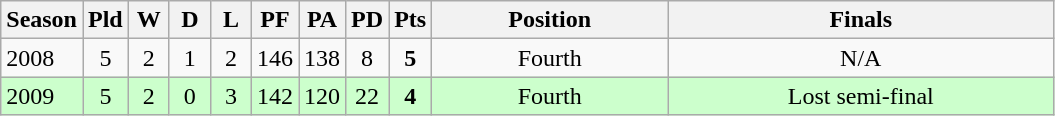<table class="wikitable sortable" style="text-align:center;">
<tr>
<th width=30>Season</th>
<th style="width:20px;" abbr="Played">Pld</th>
<th style="width:20px;" abbr="Won">W</th>
<th style="width:20px;" abbr="Drawn">D</th>
<th style="width:20px;" abbr="Lost">L</th>
<th style="width:20px;" abbr="Points for">PF</th>
<th style="width:20px;" abbr="Points against">PA</th>
<th style="width:20px;" abbr="Points difference">PD</th>
<th style="width:20px;" abbr="Points">Pts</th>
<th width=150>Position</th>
<th width=250>Finals</th>
</tr>
<tr>
<td style="text-align:left;">2008</td>
<td>5</td>
<td>2</td>
<td>1</td>
<td>2</td>
<td>146</td>
<td>138</td>
<td>8</td>
<td><strong>5</strong></td>
<td>Fourth</td>
<td>N/A</td>
</tr>
<tr style="background:#cfc;">
<td style="text-align:left;">2009</td>
<td>5</td>
<td>2</td>
<td>0</td>
<td>3</td>
<td>142</td>
<td>120</td>
<td>22</td>
<td><strong>4</strong></td>
<td>Fourth</td>
<td>Lost semi-final</td>
</tr>
</table>
